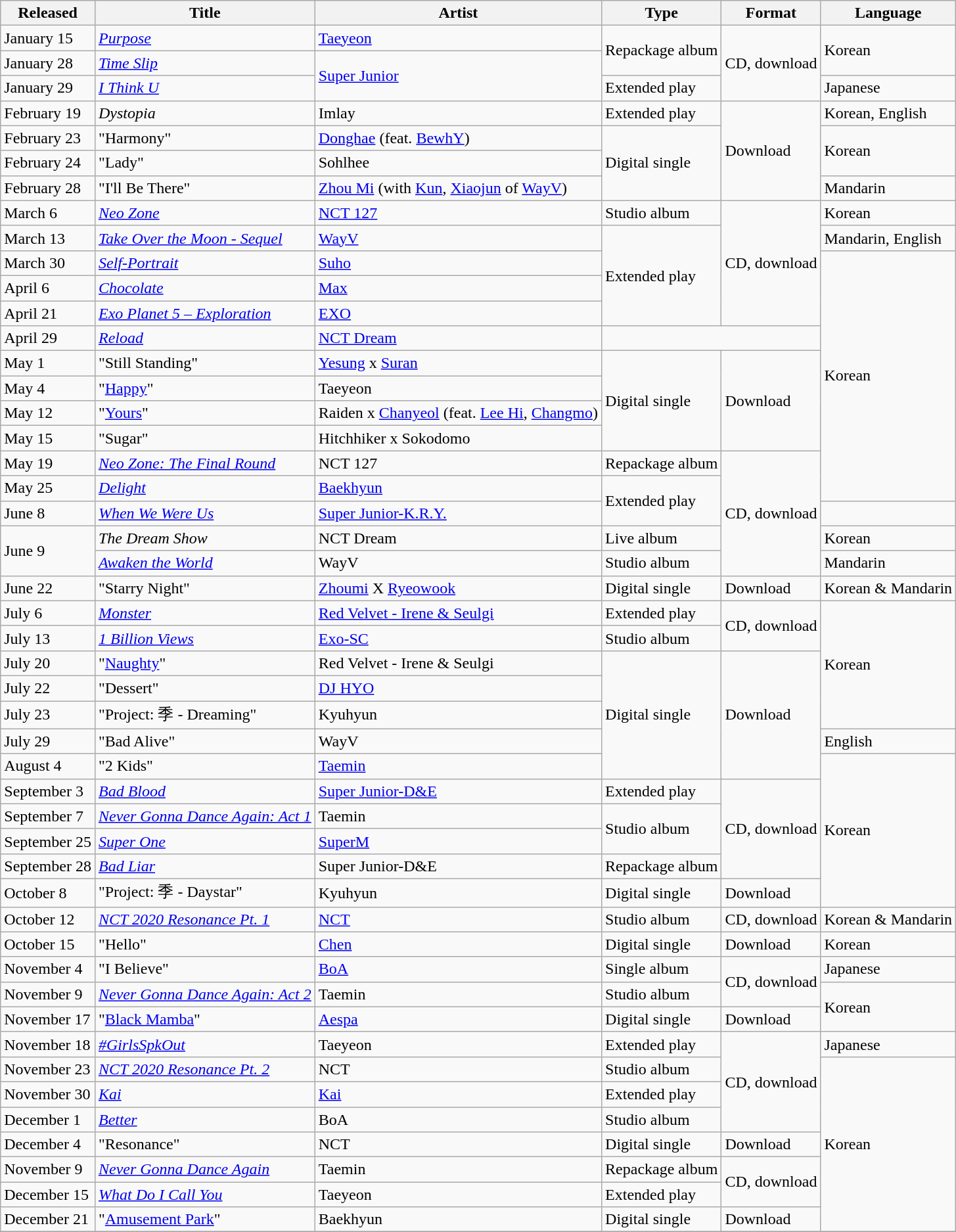<table class="wikitable sortable">
<tr>
<th scope="col">Released</th>
<th scope="col">Title</th>
<th scope="col">Artist</th>
<th scope="col">Type</th>
<th scope="col">Format</th>
<th scope="col">Language</th>
</tr>
<tr>
<td>January 15</td>
<td><em><a href='#'>Purpose</a></em></td>
<td><a href='#'>Taeyeon</a></td>
<td rowspan="2">Repackage album</td>
<td rowspan="3">CD, download</td>
<td rowspan="2">Korean</td>
</tr>
<tr>
<td>January 28</td>
<td><em><a href='#'>Time Slip</a></em></td>
<td rowspan="2"><a href='#'>Super Junior</a></td>
</tr>
<tr>
<td>January 29</td>
<td><em><a href='#'>I Think U</a></em></td>
<td>Extended play</td>
<td>Japanese</td>
</tr>
<tr>
<td>February 19</td>
<td><em>Dystopia</em></td>
<td>Imlay</td>
<td>Extended play</td>
<td rowspan="4">Download</td>
<td>Korean, English</td>
</tr>
<tr>
<td>February 23</td>
<td>"Harmony"</td>
<td><a href='#'>Donghae</a>  (feat. <a href='#'>BewhY</a>)</td>
<td rowspan="3">Digital single</td>
<td rowspan="2">Korean</td>
</tr>
<tr>
<td>February 24</td>
<td>"Lady"</td>
<td>Sohlhee</td>
</tr>
<tr>
<td>February 28</td>
<td>"I'll Be There"</td>
<td><a href='#'>Zhou Mi</a> (with <a href='#'>Kun</a>, <a href='#'>Xiaojun</a> of <a href='#'>WayV</a>)</td>
<td>Mandarin</td>
</tr>
<tr>
<td>March 6</td>
<td><em><a href='#'>Neo Zone</a></em></td>
<td><a href='#'>NCT 127</a></td>
<td>Studio album</td>
<td rowspan="5">CD, download</td>
<td>Korean</td>
</tr>
<tr>
<td>March 13</td>
<td><em><a href='#'>Take Over the Moon - Sequel</a></em></td>
<td><a href='#'>WayV</a></td>
<td rowspan="4">Extended play</td>
<td>Mandarin, English</td>
</tr>
<tr>
<td>March 30</td>
<td><em><a href='#'>Self-Portrait</a></em></td>
<td><a href='#'>Suho</a></td>
<td rowspan="10">Korean</td>
</tr>
<tr>
<td>April 6</td>
<td><em><a href='#'>Chocolate</a></em></td>
<td><a href='#'>Max</a></td>
</tr>
<tr>
<td>April 21</td>
<td><em><a href='#'>Exo Planet 5 – Exploration</a></em></td>
<td><a href='#'>EXO</a></td>
</tr>
<tr>
<td>April 29</td>
<td><em><a href='#'>Reload</a></em></td>
<td><a href='#'>NCT Dream</a></td>
</tr>
<tr>
<td>May 1</td>
<td>"Still Standing"</td>
<td><a href='#'>Yesung</a> x <a href='#'>Suran</a></td>
<td rowspan="4">Digital single</td>
<td rowspan="4">Download</td>
</tr>
<tr>
<td>May 4</td>
<td>"<a href='#'>Happy</a>"</td>
<td>Taeyeon</td>
</tr>
<tr>
<td>May 12</td>
<td>"<a href='#'>Yours</a>"</td>
<td>Raiden x <a href='#'>Chanyeol</a> (feat. <a href='#'>Lee Hi</a>, <a href='#'>Changmo</a>)</td>
</tr>
<tr>
<td>May 15</td>
<td>"Sugar"</td>
<td>Hitchhiker x Sokodomo</td>
</tr>
<tr>
<td>May 19</td>
<td><em><a href='#'>Neo Zone: The Final Round</a></em></td>
<td>NCT 127</td>
<td>Repackage album</td>
<td rowspan="5">CD, download</td>
</tr>
<tr>
<td>May 25</td>
<td><em><a href='#'>Delight</a></em></td>
<td><a href='#'>Baekhyun</a></td>
<td rowspan="2">Extended play</td>
</tr>
<tr>
<td>June 8</td>
<td><em><a href='#'>When We Were Us</a></em></td>
<td><a href='#'>Super Junior-K.R.Y.</a></td>
</tr>
<tr>
<td rowspan="2">June 9</td>
<td><em>The Dream Show</em></td>
<td>NCT Dream</td>
<td>Live album</td>
<td>Korean</td>
</tr>
<tr>
<td><em><a href='#'>Awaken the World</a></em></td>
<td>WayV</td>
<td>Studio album</td>
<td>Mandarin</td>
</tr>
<tr>
<td>June 22</td>
<td>"Starry Night"</td>
<td><a href='#'>Zhoumi</a> X <a href='#'>Ryeowook</a></td>
<td>Digital single</td>
<td>Download</td>
<td>Korean & Mandarin</td>
</tr>
<tr>
<td>July 6</td>
<td><em><a href='#'>Monster</a></em></td>
<td><a href='#'>Red Velvet - Irene & Seulgi</a></td>
<td>Extended play</td>
<td rowspan="2">CD, download</td>
<td rowspan="5">Korean</td>
</tr>
<tr>
<td>July 13</td>
<td><em><a href='#'>1 Billion Views</a></em></td>
<td><a href='#'>Exo-SC</a></td>
<td>Studio album</td>
</tr>
<tr>
<td>July 20</td>
<td>"<a href='#'>Naughty</a>"</td>
<td>Red Velvet - Irene & Seulgi</td>
<td rowspan="5">Digital single</td>
<td rowspan="5">Download</td>
</tr>
<tr>
<td>July 22</td>
<td>"Dessert"</td>
<td><a href='#'>DJ HYO</a></td>
</tr>
<tr>
<td>July 23</td>
<td>"Project: 季 - Dreaming"</td>
<td>Kyuhyun</td>
</tr>
<tr>
<td>July 29</td>
<td>"Bad Alive"</td>
<td>WayV</td>
<td>English</td>
</tr>
<tr>
<td>August 4</td>
<td>"2 Kids"</td>
<td><a href='#'>Taemin</a></td>
<td rowspan="6">Korean</td>
</tr>
<tr>
<td>September 3</td>
<td><em><a href='#'>Bad Blood</a></em></td>
<td><a href='#'>Super Junior-D&E</a></td>
<td>Extended play</td>
<td rowspan="4">CD, download</td>
</tr>
<tr>
<td>September 7</td>
<td><em><a href='#'>Never Gonna Dance Again: Act 1</a></em></td>
<td>Taemin</td>
<td rowspan="2">Studio album</td>
</tr>
<tr>
<td>September 25</td>
<td><em><a href='#'>Super One</a></em></td>
<td><a href='#'>SuperM</a></td>
</tr>
<tr>
<td>September 28</td>
<td><em><a href='#'>Bad Liar</a></em></td>
<td>Super Junior-D&E</td>
<td>Repackage album</td>
</tr>
<tr>
<td>October 8</td>
<td>"Project: 季 - Daystar"</td>
<td>Kyuhyun</td>
<td>Digital single</td>
<td>Download</td>
</tr>
<tr>
<td>October 12</td>
<td><em><a href='#'>NCT 2020 Resonance Pt. 1</a></em></td>
<td><a href='#'>NCT</a></td>
<td>Studio album</td>
<td>CD, download</td>
<td>Korean & Mandarin</td>
</tr>
<tr>
<td>October 15</td>
<td>"Hello"</td>
<td><a href='#'>Chen</a></td>
<td>Digital single</td>
<td>Download</td>
<td>Korean</td>
</tr>
<tr>
<td>November 4</td>
<td>"I Believe"</td>
<td><a href='#'>BoA</a></td>
<td>Single album</td>
<td rowspan="2">CD, download</td>
<td>Japanese</td>
</tr>
<tr>
<td>November 9</td>
<td><em><a href='#'>Never Gonna Dance Again: Act 2</a></em></td>
<td>Taemin</td>
<td>Studio album</td>
<td rowspan="2">Korean</td>
</tr>
<tr>
<td>November 17</td>
<td>"<a href='#'>Black Mamba</a>"</td>
<td><a href='#'>Aespa</a></td>
<td>Digital single</td>
<td>Download</td>
</tr>
<tr>
<td>November 18</td>
<td><em><a href='#'>#GirlsSpkOut</a></em></td>
<td>Taeyeon</td>
<td>Extended play</td>
<td rowspan="4">CD, download</td>
<td>Japanese</td>
</tr>
<tr>
<td>November 23</td>
<td><em><a href='#'>NCT 2020 Resonance Pt. 2</a></em></td>
<td>NCT</td>
<td>Studio album</td>
<td rowspan="7">Korean</td>
</tr>
<tr>
<td>November 30</td>
<td><em><a href='#'>Kai</a></em></td>
<td><a href='#'>Kai</a></td>
<td>Extended play</td>
</tr>
<tr>
<td>December 1</td>
<td><em><a href='#'>Better</a></em></td>
<td>BoA</td>
<td>Studio album</td>
</tr>
<tr>
<td>December 4</td>
<td>"Resonance"</td>
<td>NCT</td>
<td>Digital single</td>
<td>Download</td>
</tr>
<tr>
<td>November 9</td>
<td><em><a href='#'>Never Gonna Dance Again</a></em></td>
<td>Taemin</td>
<td>Repackage album</td>
<td rowspan="2">CD, download</td>
</tr>
<tr>
<td>December 15</td>
<td><em><a href='#'>What Do I Call You</a></em></td>
<td>Taeyeon</td>
<td>Extended play</td>
</tr>
<tr>
<td>December 21</td>
<td>"<a href='#'>Amusement Park</a>"</td>
<td>Baekhyun</td>
<td>Digital single</td>
<td>Download</td>
</tr>
<tr>
</tr>
</table>
